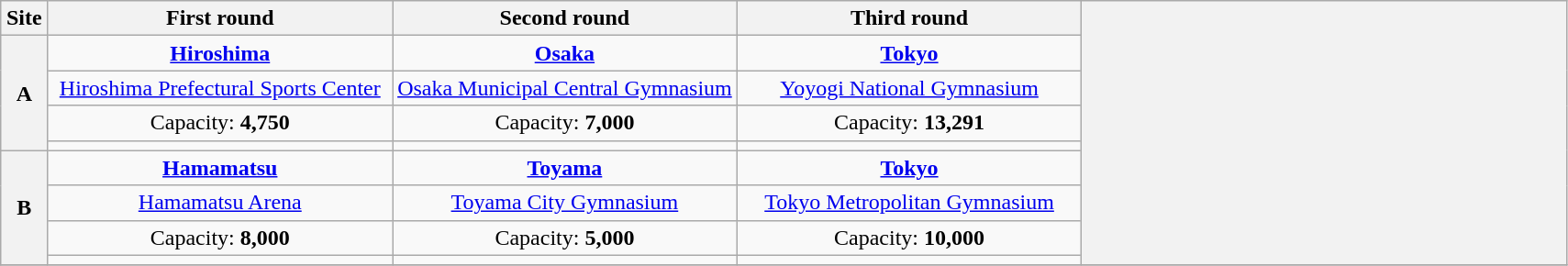<table class="wikitable" style=text-align:center>
<tr>
<th width=3%>Site</th>
<th width=22%>First round</th>
<th width=22%>Second round</th>
<th width=22%>Third round</th>
<th width=31% rowspan=9></th>
</tr>
<tr>
<th scope=row rowspan=4><strong>A</strong></th>
<td><strong><a href='#'>Hiroshima</a></strong></td>
<td><strong><a href='#'>Osaka</a></strong></td>
<td><strong><a href='#'>Tokyo</a></strong></td>
</tr>
<tr>
<td><a href='#'>Hiroshima Prefectural Sports Center</a></td>
<td><a href='#'>Osaka Municipal Central Gymnasium</a></td>
<td><a href='#'>Yoyogi National Gymnasium</a></td>
</tr>
<tr>
<td>Capacity: <strong>4,750</strong></td>
<td>Capacity: <strong>7,000</strong></td>
<td>Capacity: <strong>13,291</strong></td>
</tr>
<tr>
<td></td>
<td></td>
<td></td>
</tr>
<tr>
<th scope=row rowspan=4><strong>B</strong></th>
<td><strong><a href='#'>Hamamatsu</a></strong></td>
<td><strong><a href='#'>Toyama</a></strong></td>
<td><strong><a href='#'>Tokyo</a></strong></td>
</tr>
<tr>
<td><a href='#'>Hamamatsu Arena</a></td>
<td><a href='#'>Toyama City Gymnasium</a></td>
<td><a href='#'>Tokyo Metropolitan Gymnasium</a></td>
</tr>
<tr>
<td>Capacity: <strong>8,000</strong></td>
<td>Capacity: <strong>5,000</strong></td>
<td>Capacity: <strong>10,000</strong></td>
</tr>
<tr>
<td></td>
<td></td>
<td></td>
</tr>
<tr>
</tr>
</table>
